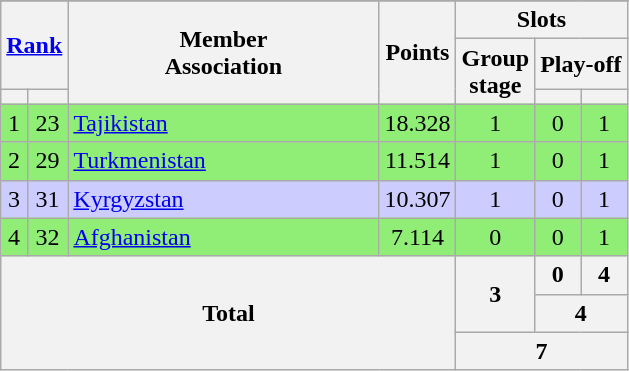<table class="wikitable" style="text-align:center">
<tr>
</tr>
<tr>
<th colspan=2 rowspan=2><a href='#'>Rank</a></th>
<th rowspan=3 width=200>Member<br>Association</th>
<th rowspan=3>Points</th>
<th colspan=4>Slots</th>
</tr>
<tr>
<th rowspan=2>Group<br>stage</th>
<th colspan=2>Play-off</th>
</tr>
<tr>
<th></th>
<th></th>
<th></th>
<th></th>
</tr>
<tr bgcolor=#90ee77>
<td>1</td>
<td>23</td>
<td align=left> <a href='#'>Tajikistan</a></td>
<td>18.328</td>
<td>1</td>
<td>0</td>
<td>1</td>
</tr>
<tr bgcolor=#90ee77>
<td>2</td>
<td>29</td>
<td align=left> <a href='#'>Turkmenistan</a></td>
<td>11.514</td>
<td>1</td>
<td>0</td>
<td>1</td>
</tr>
<tr bgcolor=#ccccff>
<td>3</td>
<td>31</td>
<td align=left> <a href='#'>Kyrgyzstan</a></td>
<td>10.307</td>
<td>1</td>
<td>0</td>
<td>1</td>
</tr>
<tr bgcolor=#90ee77>
<td>4</td>
<td>32</td>
<td align=left> <a href='#'>Afghanistan</a></td>
<td>7.114</td>
<td>0</td>
<td>0</td>
<td>1</td>
</tr>
<tr>
<th colspan=4 rowspan=3>Total</th>
<th rowspan=2>3</th>
<th>0</th>
<th>4</th>
</tr>
<tr>
<th colspan=2>4</th>
</tr>
<tr>
<th colspan=3>7</th>
</tr>
</table>
